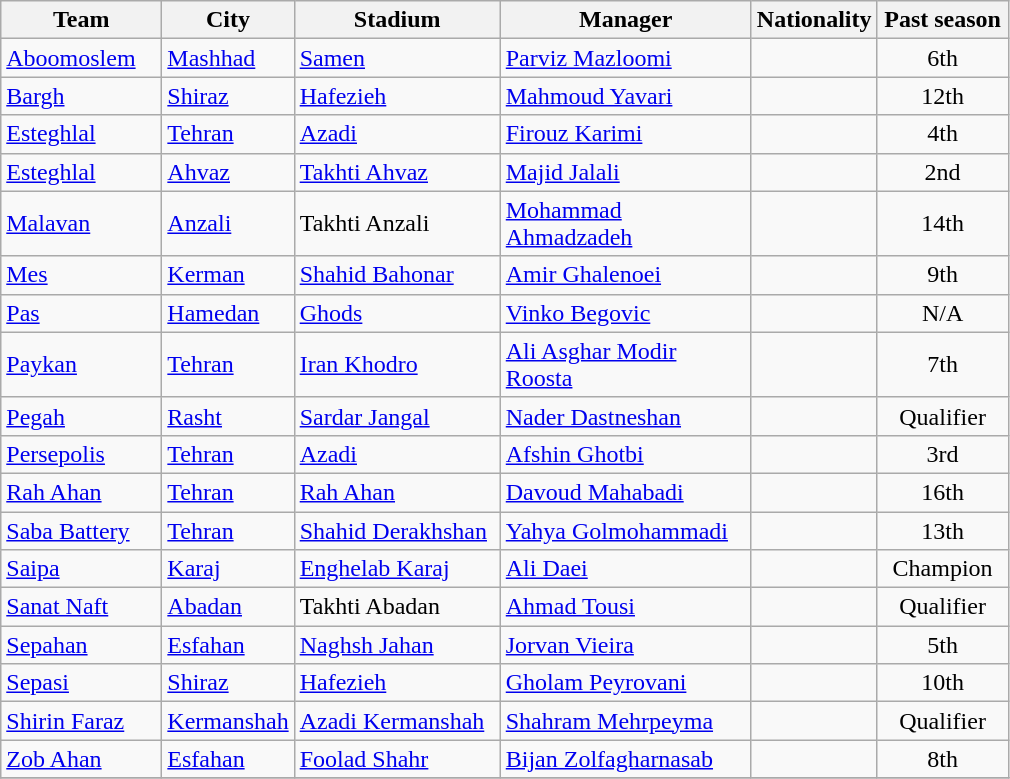<table class="wikitable" style="text-align: Left;">
<tr>
<th width=100>Team</th>
<th width=55>City</th>
<th width=130>Stadium</th>
<th width=160>Manager</th>
<th width=70>Nationality</th>
<th width=80>Past season</th>
</tr>
<tr>
<td align="left"><a href='#'>Aboomoslem</a></td>
<td><a href='#'>Mashhad</a></td>
<td><a href='#'>Samen</a></td>
<td><a href='#'>Parviz Mazloomi</a></td>
<td></td>
<td align="Center">6th</td>
</tr>
<tr>
<td align="left"><a href='#'>Bargh</a></td>
<td><a href='#'>Shiraz</a></td>
<td><a href='#'>Hafezieh</a></td>
<td><a href='#'>Mahmoud Yavari</a></td>
<td></td>
<td align="Center">12th</td>
</tr>
<tr>
<td align="left"><a href='#'>Esteghlal</a></td>
<td><a href='#'>Tehran</a></td>
<td><a href='#'>Azadi</a></td>
<td><a href='#'>Firouz Karimi</a></td>
<td></td>
<td align="Center">4th</td>
</tr>
<tr>
<td align="left"><a href='#'>Esteghlal</a></td>
<td><a href='#'>Ahvaz</a></td>
<td><a href='#'>Takhti Ahvaz</a></td>
<td><a href='#'>Majid Jalali</a></td>
<td></td>
<td align="Center">2nd</td>
</tr>
<tr>
<td align="left"><a href='#'>Malavan</a></td>
<td><a href='#'>Anzali</a></td>
<td>Takhti Anzali</td>
<td><a href='#'>Mohammad Ahmadzadeh</a></td>
<td></td>
<td align="Center">14th</td>
</tr>
<tr>
<td align="left"><a href='#'>Mes</a></td>
<td><a href='#'>Kerman</a></td>
<td><a href='#'>Shahid Bahonar</a></td>
<td><a href='#'>Amir Ghalenoei</a></td>
<td></td>
<td align="Center">9th</td>
</tr>
<tr>
<td align="left"><a href='#'>Pas</a></td>
<td><a href='#'>Hamedan</a></td>
<td><a href='#'>Ghods</a></td>
<td><a href='#'>Vinko Begovic</a></td>
<td></td>
<td align="Center">N/A</td>
</tr>
<tr>
<td align="left"><a href='#'>Paykan</a></td>
<td><a href='#'>Tehran</a></td>
<td><a href='#'>Iran Khodro</a></td>
<td><a href='#'>Ali Asghar Modir Roosta</a></td>
<td></td>
<td align="Center">7th</td>
</tr>
<tr>
<td align="left"><a href='#'>Pegah</a></td>
<td><a href='#'>Rasht</a></td>
<td><a href='#'>Sardar Jangal</a></td>
<td><a href='#'>Nader Dastneshan</a></td>
<td></td>
<td align="Center">Qualifier</td>
</tr>
<tr>
<td align="left"><a href='#'>Persepolis</a></td>
<td><a href='#'>Tehran</a></td>
<td><a href='#'>Azadi</a></td>
<td><a href='#'>Afshin Ghotbi</a></td>
<td> </td>
<td align="Center">3rd</td>
</tr>
<tr>
<td align="left"><a href='#'>Rah Ahan</a></td>
<td><a href='#'>Tehran</a></td>
<td><a href='#'>Rah Ahan</a></td>
<td><a href='#'>Davoud Mahabadi</a></td>
<td></td>
<td align="Center">16th</td>
</tr>
<tr>
<td align="left"><a href='#'>Saba Battery</a></td>
<td><a href='#'>Tehran</a></td>
<td><a href='#'>Shahid Derakhshan</a></td>
<td><a href='#'>Yahya Golmohammadi</a></td>
<td></td>
<td align="Center">13th</td>
</tr>
<tr>
<td align="left"><a href='#'>Saipa</a></td>
<td><a href='#'>Karaj</a></td>
<td><a href='#'>Enghelab Karaj</a></td>
<td><a href='#'>Ali Daei</a></td>
<td></td>
<td align="Center">Champion</td>
</tr>
<tr>
<td align="left"><a href='#'>Sanat Naft</a></td>
<td><a href='#'>Abadan</a></td>
<td>Takhti Abadan</td>
<td><a href='#'>Ahmad Tousi</a></td>
<td> </td>
<td align="Center">Qualifier</td>
</tr>
<tr>
<td align="left"><a href='#'>Sepahan</a></td>
<td><a href='#'>Esfahan</a></td>
<td><a href='#'>Naghsh Jahan</a></td>
<td><a href='#'>Jorvan Vieira</a></td>
<td> </td>
<td align="Center">5th</td>
</tr>
<tr>
<td align="left"><a href='#'>Sepasi</a></td>
<td><a href='#'>Shiraz</a></td>
<td><a href='#'>Hafezieh</a></td>
<td><a href='#'>Gholam Peyrovani</a></td>
<td></td>
<td align="Center">10th</td>
</tr>
<tr>
<td align="left"><a href='#'>Shirin Faraz</a></td>
<td><a href='#'>Kermanshah</a></td>
<td><a href='#'>Azadi Kermanshah</a></td>
<td><a href='#'>Shahram Mehrpeyma</a></td>
<td></td>
<td align="Center">Qualifier</td>
</tr>
<tr>
<td align="left"><a href='#'>Zob Ahan</a></td>
<td><a href='#'>Esfahan</a></td>
<td><a href='#'>Foolad Shahr</a></td>
<td><a href='#'>Bijan Zolfagharnasab</a></td>
<td></td>
<td align="Center">8th</td>
</tr>
<tr>
</tr>
</table>
